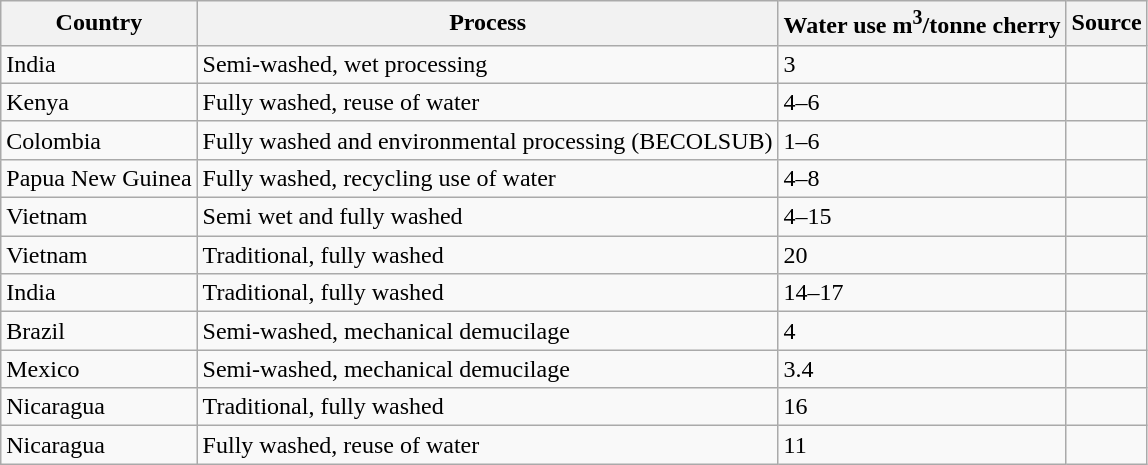<table class="wikitable">
<tr>
<th>Country</th>
<th>Process</th>
<th>Water use m<sup>3</sup>/tonne cherry</th>
<th>Source</th>
</tr>
<tr>
<td>India</td>
<td>Semi-washed, wet processing</td>
<td>3</td>
<td></td>
</tr>
<tr>
<td>Kenya</td>
<td>Fully washed, reuse of water</td>
<td>4–6</td>
<td></td>
</tr>
<tr>
<td>Colombia</td>
<td>Fully washed and environmental processing (BECOLSUB)</td>
<td>1–6</td>
<td></td>
</tr>
<tr>
<td>Papua New Guinea</td>
<td>Fully washed, recycling use of water</td>
<td>4–8</td>
<td></td>
</tr>
<tr>
<td>Vietnam</td>
<td>Semi wet and fully washed</td>
<td>4–15</td>
<td></td>
</tr>
<tr>
<td>Vietnam</td>
<td>Traditional, fully washed</td>
<td>20</td>
<td></td>
</tr>
<tr>
<td>India</td>
<td>Traditional, fully washed</td>
<td>14–17</td>
<td></td>
</tr>
<tr>
<td>Brazil</td>
<td>Semi-washed, mechanical demucilage</td>
<td>4</td>
<td></td>
</tr>
<tr>
<td>Mexico</td>
<td>Semi-washed, mechanical demucilage</td>
<td>3.4</td>
<td></td>
</tr>
<tr>
<td>Nicaragua</td>
<td>Traditional, fully washed</td>
<td>16</td>
<td></td>
</tr>
<tr>
<td>Nicaragua</td>
<td>Fully washed, reuse of water</td>
<td>11</td>
<td></td>
</tr>
</table>
